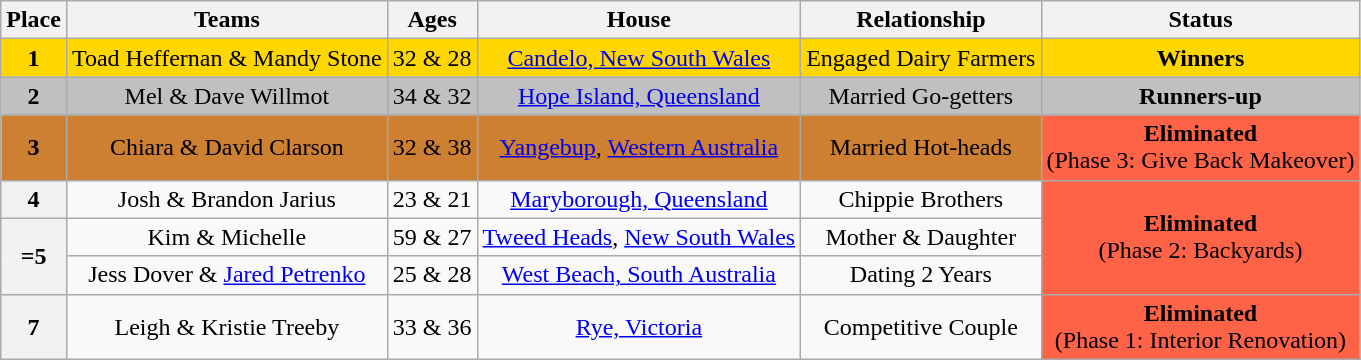<table class="wikitable" style="text-align: center;">
<tr valign="top">
<th>Place</th>
<th>Teams</th>
<th>Ages</th>
<th>House</th>
<th>Relationship</th>
<th>Status</th>
</tr>
<tr>
<th style="background:gold"><strong>1</strong></th>
<td style="background:gold">Toad Heffernan & Mandy Stone</td>
<td style="background:gold">32 & 28</td>
<td style="background:gold"><a href='#'>Candelo, New South Wales</a></td>
<td style="background:gold">Engaged Dairy Farmers</td>
<td style="background:gold"><strong>Winners</strong></td>
</tr>
<tr>
<th style="background:silver"><strong>2</strong></th>
<td style="background:silver">Mel & Dave Willmot</td>
<td style="background:silver">34 & 32</td>
<td style="background:silver"><a href='#'>Hope Island, Queensland</a></td>
<td style="background:silver">Married Go-getters</td>
<td style="background:silver"><strong>Runners-up</strong></td>
</tr>
<tr>
<th style="background:#CD7F32"><strong>3</strong></th>
<td style="background:#CD7F32">Chiara & David Clarson</td>
<td style="background:#CD7F32">32 & 38</td>
<td style="background:#CD7F32"><a href='#'>Yangebup</a>, <a href='#'>Western Australia</a></td>
<td style="background:#CD7F32">Married Hot-heads</td>
<td style="background:tomato"><strong>Eliminated</strong><br>(Phase 3: Give Back Makeover)</td>
</tr>
<tr>
<th><strong>4</strong></th>
<td>Josh & Brandon Jarius</td>
<td>23 & 21</td>
<td><a href='#'>Maryborough, Queensland</a></td>
<td>Chippie Brothers</td>
<td rowspan="3" bgcolor="tomato"><strong>Eliminated</strong><br>(Phase 2: Backyards)</td>
</tr>
<tr>
<th rowspan="2">=5</th>
<td>Kim & Michelle</td>
<td>59 & 27</td>
<td><a href='#'>Tweed Heads</a>, <a href='#'>New South Wales</a></td>
<td>Mother & Daughter</td>
</tr>
<tr>
<td>Jess Dover & <a href='#'>Jared Petrenko</a></td>
<td>25 & 28</td>
<td><a href='#'>West Beach, South Australia</a></td>
<td>Dating 2 Years</td>
</tr>
<tr>
<th>7</th>
<td>Leigh & Kristie Treeby</td>
<td>33 & 36</td>
<td><a href='#'>Rye, Victoria</a></td>
<td>Competitive Couple</td>
<td bgcolor="tomato"><strong>Eliminated</strong><br>(Phase 1: Interior Renovation)</td>
</tr>
</table>
